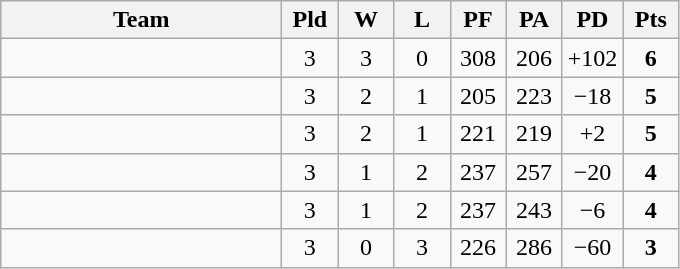<table class=wikitable style="text-align:center">
<tr>
<th width=180>Team</th>
<th width=30>Pld</th>
<th width=30>W</th>
<th width=30>L</th>
<th width=30>PF</th>
<th width=30>PA</th>
<th width=30>PD</th>
<th width=30>Pts</th>
</tr>
<tr>
<td align="left"></td>
<td>3</td>
<td>3</td>
<td>0</td>
<td>308</td>
<td>206</td>
<td>+102</td>
<td><strong>6</strong></td>
</tr>
<tr>
<td align="left"></td>
<td>3</td>
<td>2</td>
<td>1</td>
<td>205</td>
<td>223</td>
<td>−18</td>
<td><strong>5</strong></td>
</tr>
<tr>
<td align="left"></td>
<td>3</td>
<td>2</td>
<td>1</td>
<td>221</td>
<td>219</td>
<td>+2</td>
<td><strong>5</strong></td>
</tr>
<tr>
<td align="left"></td>
<td>3</td>
<td>1</td>
<td>2</td>
<td>237</td>
<td>257</td>
<td>−20</td>
<td><strong>4</strong></td>
</tr>
<tr>
<td align="left"></td>
<td>3</td>
<td>1</td>
<td>2</td>
<td>237</td>
<td>243</td>
<td>−6</td>
<td><strong>4</strong></td>
</tr>
<tr>
<td align="left"></td>
<td>3</td>
<td>0</td>
<td>3</td>
<td>226</td>
<td>286</td>
<td>−60</td>
<td><strong>3</strong></td>
</tr>
</table>
